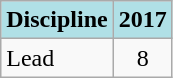<table class="wikitable" style="text-align: center">
<tr>
<th style="background: #b0e0e6">Discipline</th>
<th style="background: #b0e0e6">2017</th>
</tr>
<tr>
<td align="left">Lead</td>
<td>8</td>
</tr>
</table>
